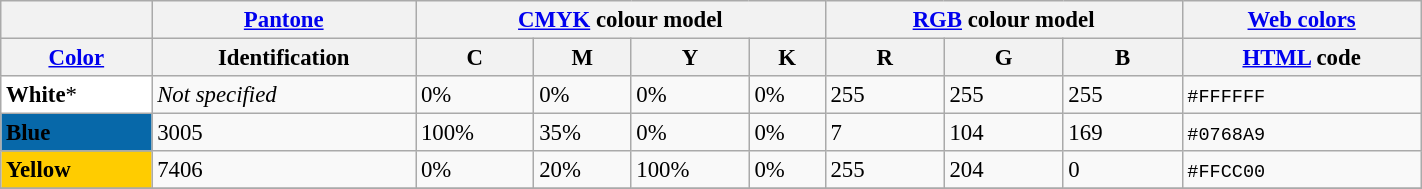<table class="wikitable" width=75% style="padding: 5px; font-size: 95%; margin: 0.7em left;">
<tr>
<th></th>
<th><a href='#'>Pantone</a></th>
<th colspan="4"><a href='#'>CMYK</a> colour model</th>
<th colspan="3"><a href='#'>RGB</a> colour model</th>
<th><a href='#'>Web colors</a></th>
</tr>
<tr>
<th><a href='#'>Color</a></th>
<th>Identification</th>
<th>C</th>
<th>M</th>
<th>Y</th>
<th>K</th>
<th>R</th>
<th>G</th>
<th>B</th>
<th><a href='#'>HTML</a> code</th>
</tr>
<tr>
<td style="background:#FFFFFF"><strong>White</strong>*</td>
<td><em>Not specified</em></td>
<td>0%</td>
<td>0%</td>
<td>0%</td>
<td>0%</td>
<td>255</td>
<td>255</td>
<td>255</td>
<td><code>#FFFFFF</code></td>
</tr>
<tr>
<td style="background:#0768A9"><span><strong>Blue</strong></span></td>
<td>3005</td>
<td>100%</td>
<td>35%</td>
<td>0%</td>
<td>0%</td>
<td>7</td>
<td>104</td>
<td>169</td>
<td><code>#0768A9</code></td>
</tr>
<tr>
<td style="background:#FFCC00"><strong>Yellow</strong></td>
<td>7406</td>
<td>0%</td>
<td>20%</td>
<td>100%</td>
<td>0%</td>
<td>255</td>
<td>204</td>
<td>0</td>
<td><code> #FFCC00</code></td>
</tr>
<tr>
</tr>
</table>
